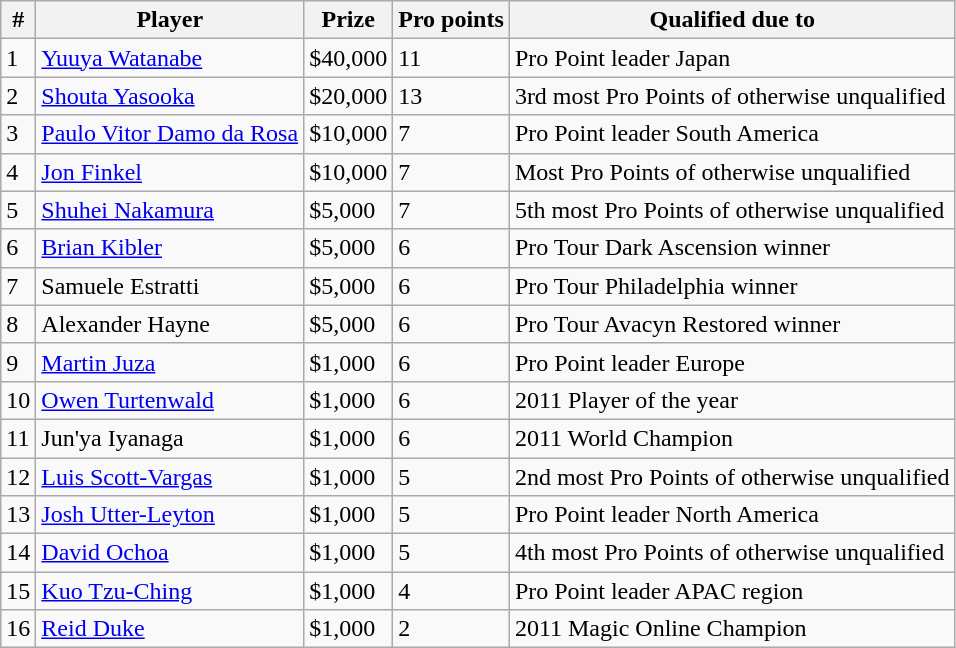<table class="wikitable">
<tr>
<th>#</th>
<th>Player</th>
<th>Prize</th>
<th>Pro points</th>
<th>Qualified due to</th>
</tr>
<tr>
<td>1</td>
<td> <a href='#'>Yuuya Watanabe</a></td>
<td>$40,000</td>
<td>11</td>
<td>Pro Point leader Japan</td>
</tr>
<tr>
<td>2</td>
<td> <a href='#'>Shouta Yasooka</a></td>
<td>$20,000</td>
<td>13</td>
<td>3rd most Pro Points of otherwise unqualified</td>
</tr>
<tr>
<td>3</td>
<td> <a href='#'>Paulo Vitor Damo da Rosa</a></td>
<td>$10,000</td>
<td>7</td>
<td>Pro Point leader South America</td>
</tr>
<tr>
<td>4</td>
<td> <a href='#'>Jon Finkel</a></td>
<td>$10,000</td>
<td>7</td>
<td>Most Pro Points of otherwise unqualified</td>
</tr>
<tr>
<td>5</td>
<td> <a href='#'>Shuhei Nakamura</a></td>
<td>$5,000</td>
<td>7</td>
<td>5th most Pro Points of otherwise unqualified</td>
</tr>
<tr>
<td>6</td>
<td> <a href='#'>Brian Kibler</a></td>
<td>$5,000</td>
<td>6</td>
<td>Pro Tour Dark Ascension winner</td>
</tr>
<tr>
<td>7</td>
<td> Samuele Estratti</td>
<td>$5,000</td>
<td>6</td>
<td>Pro Tour Philadelphia winner</td>
</tr>
<tr>
<td>8</td>
<td> Alexander Hayne</td>
<td>$5,000</td>
<td>6</td>
<td>Pro Tour Avacyn Restored winner</td>
</tr>
<tr>
<td>9</td>
<td> <a href='#'>Martin Juza</a></td>
<td>$1,000</td>
<td>6</td>
<td>Pro Point leader Europe</td>
</tr>
<tr>
<td>10</td>
<td> <a href='#'>Owen Turtenwald</a></td>
<td>$1,000</td>
<td>6</td>
<td>2011 Player of the year</td>
</tr>
<tr>
<td>11</td>
<td> Jun'ya Iyanaga</td>
<td>$1,000</td>
<td>6</td>
<td>2011 World Champion</td>
</tr>
<tr>
<td>12</td>
<td> <a href='#'>Luis Scott-Vargas</a></td>
<td>$1,000</td>
<td>5</td>
<td>2nd most Pro Points of otherwise unqualified</td>
</tr>
<tr>
<td>13</td>
<td> <a href='#'>Josh Utter-Leyton</a></td>
<td>$1,000</td>
<td>5</td>
<td>Pro Point leader North America</td>
</tr>
<tr>
<td>14</td>
<td> <a href='#'>David Ochoa</a></td>
<td>$1,000</td>
<td>5</td>
<td>4th most Pro Points of otherwise unqualified</td>
</tr>
<tr>
<td>15</td>
<td> <a href='#'>Kuo Tzu-Ching</a></td>
<td>$1,000</td>
<td>4</td>
<td>Pro Point leader APAC region</td>
</tr>
<tr>
<td>16</td>
<td> <a href='#'>Reid Duke</a></td>
<td>$1,000</td>
<td>2</td>
<td>2011 Magic Online Champion</td>
</tr>
</table>
